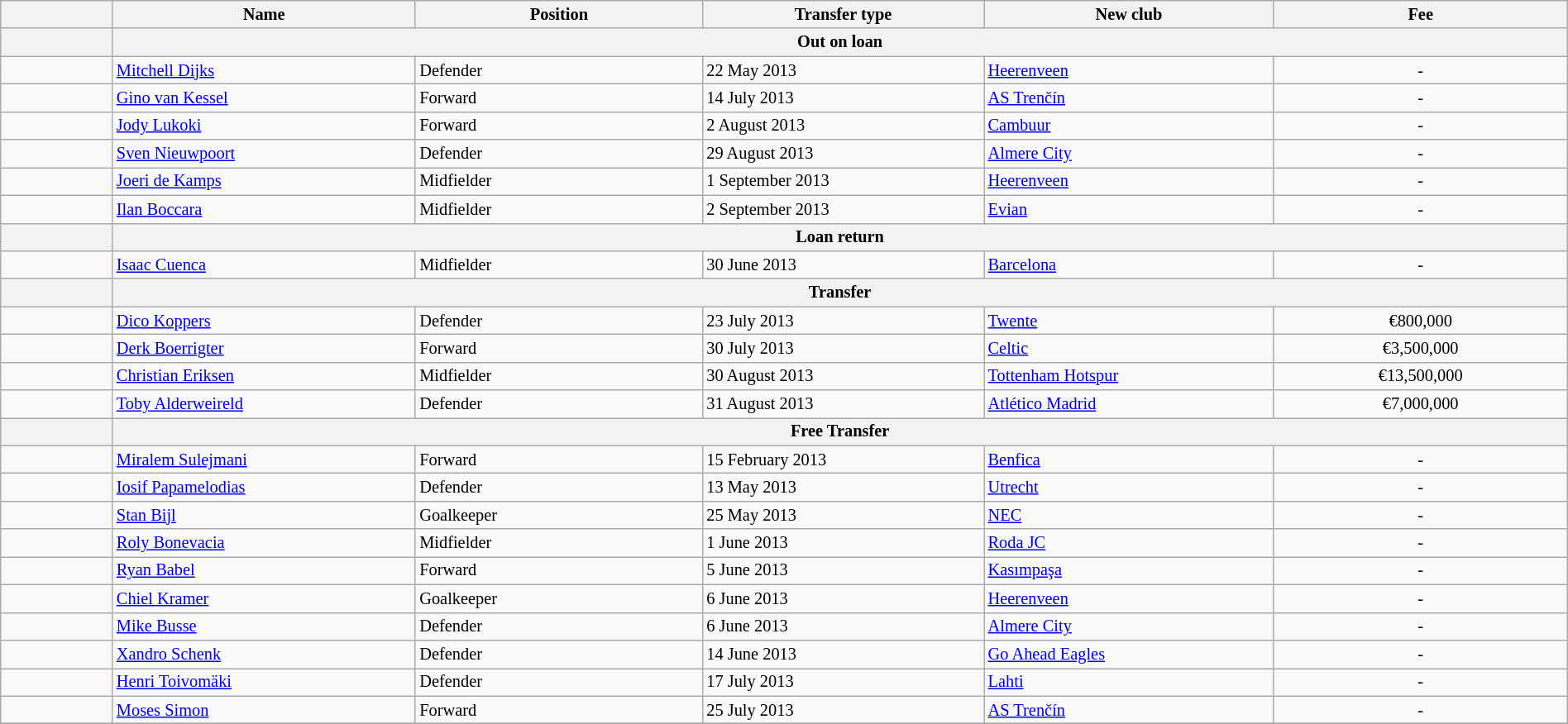<table class="wikitable" style="width:100%; font-size:85%;">
<tr>
<th width="2%"></th>
<th width="5%">Name</th>
<th width="5%">Position</th>
<th width="5%">Transfer type</th>
<th width="5%">New club</th>
<th width="5%">Fee</th>
</tr>
<tr>
<th></th>
<th colspan="5" align="center">Out on loan</th>
</tr>
<tr>
<td align=center></td>
<td align=left> <a href='#'>Mitchell Dijks</a></td>
<td align=left>Defender</td>
<td align=left>22 May 2013</td>
<td align=left> <a href='#'>Heerenveen</a></td>
<td align=center>-</td>
</tr>
<tr>
<td align=center></td>
<td align=left> <a href='#'>Gino van Kessel</a></td>
<td align=left>Forward</td>
<td align=left>14 July 2013</td>
<td align=left> <a href='#'>AS Trenčín</a></td>
<td align=center>-</td>
</tr>
<tr>
<td align=center></td>
<td align=left> <a href='#'>Jody Lukoki</a></td>
<td align=left>Forward</td>
<td align=left>2 August 2013</td>
<td align=left> <a href='#'>Cambuur</a></td>
<td align=center>-</td>
</tr>
<tr>
<td align=center></td>
<td align=left> <a href='#'>Sven Nieuwpoort</a></td>
<td align=left>Defender</td>
<td align=left>29 August 2013</td>
<td align=left> <a href='#'>Almere City</a></td>
<td align=center>-</td>
</tr>
<tr>
<td align=center></td>
<td align=left> <a href='#'>Joeri de Kamps</a></td>
<td align=left>Midfielder</td>
<td align=left>1 September 2013</td>
<td align=left> <a href='#'>Heerenveen</a></td>
<td align=center>-</td>
</tr>
<tr>
<td align=center></td>
<td align=left> <a href='#'>Ilan Boccara</a></td>
<td align=left>Midfielder</td>
<td align=left>2 September 2013</td>
<td align=left> <a href='#'>Evian</a></td>
<td align=center>-</td>
</tr>
<tr>
<th></th>
<th colspan="5" align="center">Loan return</th>
</tr>
<tr>
<td align=center></td>
<td align=left> <a href='#'>Isaac Cuenca</a></td>
<td align=left>Midfielder</td>
<td align=left>30 June 2013</td>
<td align=left> <a href='#'>Barcelona</a></td>
<td align=center>-</td>
</tr>
<tr>
<th></th>
<th colspan="5" align="center">Transfer</th>
</tr>
<tr>
<td align=center></td>
<td align=left> <a href='#'>Dico Koppers</a></td>
<td align=left>Defender</td>
<td align=left>23 July 2013</td>
<td align=left> <a href='#'>Twente</a></td>
<td align=center>€800,000</td>
</tr>
<tr>
<td align=center></td>
<td align=left> <a href='#'>Derk Boerrigter</a></td>
<td align=left>Forward</td>
<td align=left>30 July 2013</td>
<td align=left> <a href='#'>Celtic</a></td>
<td align=center>€3,500,000</td>
</tr>
<tr>
<td align=center></td>
<td align=left> <a href='#'>Christian Eriksen</a></td>
<td align=left>Midfielder</td>
<td align=left>30 August 2013</td>
<td align=left> <a href='#'>Tottenham Hotspur</a></td>
<td align=center>€13,500,000</td>
</tr>
<tr>
<td align=center></td>
<td align=left> <a href='#'>Toby Alderweireld</a></td>
<td align=left>Defender</td>
<td align=left>31 August 2013</td>
<td align=left> <a href='#'>Atlético Madrid</a></td>
<td align=center>€7,000,000</td>
</tr>
<tr>
<th></th>
<th colspan="5" align="center">Free Transfer</th>
</tr>
<tr>
<td align=center></td>
<td align=left> <a href='#'>Miralem Sulejmani</a></td>
<td align=left>Forward</td>
<td align=left>15 February 2013</td>
<td align=left> <a href='#'>Benfica</a></td>
<td align=center>-</td>
</tr>
<tr>
<td align=center></td>
<td align=left> <a href='#'>Iosif Papamelodias</a></td>
<td align=left>Defender</td>
<td align=left>13 May 2013</td>
<td align=left> <a href='#'>Utrecht</a></td>
<td align=center>-</td>
</tr>
<tr>
<td align=center></td>
<td align=left> <a href='#'>Stan Bijl</a></td>
<td align=left>Goalkeeper</td>
<td align=left>25 May 2013</td>
<td align=left> <a href='#'>NEC</a></td>
<td align=center>-</td>
</tr>
<tr>
<td align=center></td>
<td align=left> <a href='#'>Roly Bonevacia</a></td>
<td align=left>Midfielder</td>
<td align=left>1 June 2013</td>
<td align=left> <a href='#'>Roda JC</a></td>
<td align=center>-</td>
</tr>
<tr>
<td align=center></td>
<td align=left> <a href='#'>Ryan Babel</a></td>
<td align=left>Forward</td>
<td align=left>5 June 2013</td>
<td align=left> <a href='#'>Kasımpaşa</a></td>
<td align=center>-</td>
</tr>
<tr>
<td align=center></td>
<td align=left> <a href='#'>Chiel Kramer</a></td>
<td align=left>Goalkeeper</td>
<td align=left>6 June 2013</td>
<td align=left> <a href='#'>Heerenveen</a></td>
<td align=center>-</td>
</tr>
<tr>
<td align=center></td>
<td align=left> <a href='#'>Mike Busse</a></td>
<td align=left>Defender</td>
<td align=left>6 June 2013</td>
<td align=left> <a href='#'>Almere City</a></td>
<td align=center>-</td>
</tr>
<tr>
<td align=center></td>
<td align=left> <a href='#'>Xandro Schenk</a></td>
<td align=left>Defender</td>
<td align=left>14 June 2013</td>
<td align=left> <a href='#'>Go Ahead Eagles</a></td>
<td align=center>-</td>
</tr>
<tr>
<td align=center></td>
<td align=left> <a href='#'>Henri Toivomäki</a></td>
<td align=left>Defender</td>
<td align=left>17 July 2013</td>
<td align=left> <a href='#'>Lahti</a></td>
<td align=center>-</td>
</tr>
<tr>
<td align=center></td>
<td align=left> <a href='#'>Moses Simon</a></td>
<td align=left>Forward</td>
<td align=left>25 July 2013</td>
<td align=left> <a href='#'>AS Trenčín</a></td>
<td align=center>-</td>
</tr>
<tr>
</tr>
</table>
